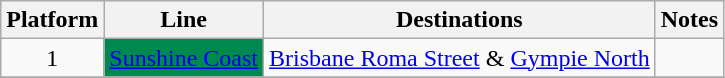<table class="wikitable" style="float: none; margin: 0.5em; ">
<tr>
<th>Platform</th>
<th>Line</th>
<th>Destinations</th>
<th>Notes</th>
</tr>
<tr>
<td rowspan="1" style="text-align:center;">1</td>
<td style=background:#008851><a href='#'><span>Sunshine Coast</span></a></td>
<td><a href='#'>Brisbane Roma Street</a> & <a href='#'>Gympie North</a></td>
<td></td>
</tr>
<tr>
</tr>
</table>
